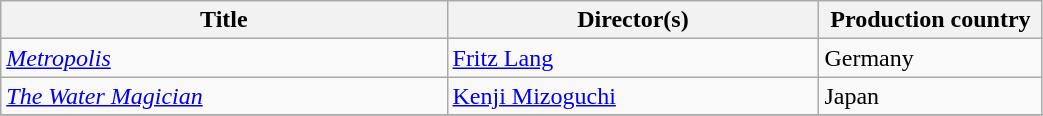<table class="sortable wikitable" width="55%" cellpadding="5">
<tr>
<th width="30%">Title</th>
<th width="25%">Director(s)</th>
<th width="15%">Production country</th>
</tr>
<tr>
<td><em><a href='#'>Metropolis</a></em></td>
<td><a href='#'>Fritz Lang</a></td>
<td>Germany</td>
</tr>
<tr>
<td><em><a href='#'>The Water Magician</a></em></td>
<td><a href='#'>Kenji Mizoguchi</a></td>
<td>Japan</td>
</tr>
<tr>
</tr>
</table>
